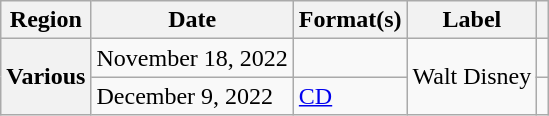<table class="wikitable plainrowheaders">
<tr>
<th scope="col">Region</th>
<th scope="col">Date</th>
<th scope="col">Format(s)</th>
<th scope="col">Label</th>
<th scope="col"></th>
</tr>
<tr>
<th rowspan="2" scope="row">Various</th>
<td>November 18, 2022</td>
<td></td>
<td rowspan="2">Walt Disney</td>
<td align="center"></td>
</tr>
<tr>
<td>December 9, 2022</td>
<td><a href='#'>CD</a></td>
<td align="center"></td>
</tr>
</table>
